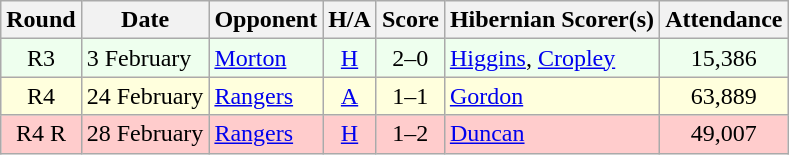<table class="wikitable" style="text-align:center">
<tr>
<th>Round</th>
<th>Date</th>
<th>Opponent</th>
<th>H/A</th>
<th>Score</th>
<th>Hibernian Scorer(s)</th>
<th>Attendance</th>
</tr>
<tr bgcolor=#EEFFEE>
<td>R3</td>
<td align=left>3 February</td>
<td align=left><a href='#'>Morton</a></td>
<td><a href='#'>H</a></td>
<td>2–0</td>
<td align=left><a href='#'>Higgins</a>, <a href='#'>Cropley</a></td>
<td>15,386</td>
</tr>
<tr bgcolor=#FFFFDD>
<td>R4</td>
<td align=left>24 February</td>
<td align=left><a href='#'>Rangers</a></td>
<td><a href='#'>A</a></td>
<td>1–1</td>
<td align=left><a href='#'>Gordon</a></td>
<td>63,889</td>
</tr>
<tr bgcolor=#FFCCCC>
<td>R4 R</td>
<td align=left>28 February</td>
<td align=left><a href='#'>Rangers</a></td>
<td><a href='#'>H</a></td>
<td>1–2</td>
<td align=left><a href='#'>Duncan</a></td>
<td>49,007</td>
</tr>
</table>
